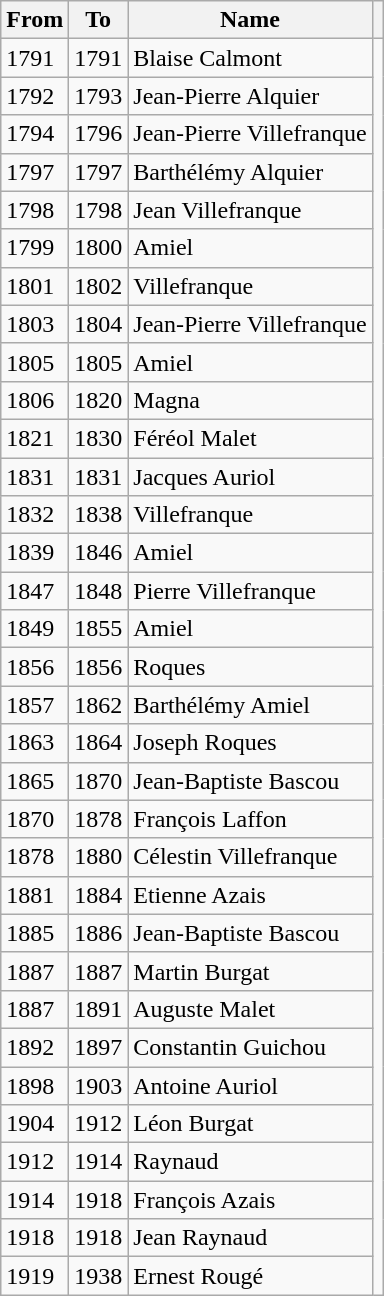<table class="wikitable">
<tr>
<th>From</th>
<th>To</th>
<th>Name</th>
<th></th>
</tr>
<tr>
<td>1791</td>
<td>1791</td>
<td>Blaise Calmont</td>
</tr>
<tr>
<td>1792</td>
<td>1793</td>
<td>Jean-Pierre Alquier</td>
</tr>
<tr>
<td>1794</td>
<td>1796</td>
<td>Jean-Pierre Villefranque</td>
</tr>
<tr>
<td>1797</td>
<td>1797</td>
<td>Barthélémy Alquier</td>
</tr>
<tr>
<td>1798</td>
<td>1798</td>
<td>Jean Villefranque</td>
</tr>
<tr>
<td>1799</td>
<td>1800</td>
<td>Amiel</td>
</tr>
<tr>
<td>1801</td>
<td>1802</td>
<td>Villefranque</td>
</tr>
<tr>
<td>1803</td>
<td>1804</td>
<td>Jean-Pierre Villefranque</td>
</tr>
<tr>
<td>1805</td>
<td>1805</td>
<td>Amiel</td>
</tr>
<tr>
<td>1806</td>
<td>1820</td>
<td>Magna</td>
</tr>
<tr>
<td>1821</td>
<td>1830</td>
<td>Féréol Malet</td>
</tr>
<tr>
<td>1831</td>
<td>1831</td>
<td>Jacques Auriol</td>
</tr>
<tr>
<td>1832</td>
<td>1838</td>
<td>Villefranque</td>
</tr>
<tr>
<td>1839</td>
<td>1846</td>
<td>Amiel</td>
</tr>
<tr>
<td>1847</td>
<td>1848</td>
<td>Pierre Villefranque</td>
</tr>
<tr>
<td>1849</td>
<td>1855</td>
<td>Amiel</td>
</tr>
<tr>
<td>1856</td>
<td>1856</td>
<td>Roques</td>
</tr>
<tr>
<td>1857</td>
<td>1862</td>
<td>Barthélémy Amiel</td>
</tr>
<tr>
<td>1863</td>
<td>1864</td>
<td>Joseph Roques</td>
</tr>
<tr>
<td>1865</td>
<td>1870</td>
<td>Jean-Baptiste Bascou</td>
</tr>
<tr>
<td>1870</td>
<td>1878</td>
<td>François Laffon</td>
</tr>
<tr>
<td>1878</td>
<td>1880</td>
<td>Célestin Villefranque</td>
</tr>
<tr>
<td>1881</td>
<td>1884</td>
<td>Etienne Azais</td>
</tr>
<tr>
<td>1885</td>
<td>1886</td>
<td>Jean-Baptiste Bascou</td>
</tr>
<tr>
<td>1887</td>
<td>1887</td>
<td>Martin Burgat</td>
</tr>
<tr>
<td>1887</td>
<td>1891</td>
<td>Auguste Malet</td>
</tr>
<tr>
<td>1892</td>
<td>1897</td>
<td>Constantin Guichou</td>
</tr>
<tr>
<td>1898</td>
<td>1903</td>
<td>Antoine Auriol</td>
</tr>
<tr>
<td>1904</td>
<td>1912</td>
<td>Léon Burgat</td>
</tr>
<tr>
<td>1912</td>
<td>1914</td>
<td>Raynaud</td>
</tr>
<tr>
<td>1914</td>
<td>1918</td>
<td>François Azais</td>
</tr>
<tr>
<td>1918</td>
<td>1918</td>
<td>Jean Raynaud</td>
</tr>
<tr>
<td>1919</td>
<td>1938</td>
<td>Ernest Rougé</td>
</tr>
</table>
